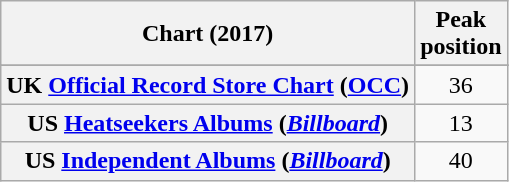<table class="wikitable plainrowheaders sortable" style="text-align:center">
<tr>
<th>Chart (2017)</th>
<th>Peak<br>position</th>
</tr>
<tr>
</tr>
<tr>
</tr>
<tr>
</tr>
<tr>
</tr>
<tr>
<th scope="row">UK <a href='#'>Official Record Store Chart</a> (<a href='#'>OCC</a>)</th>
<td>36</td>
</tr>
<tr>
<th scope="row">US <a href='#'>Heatseekers Albums</a> (<em><a href='#'>Billboard</a></em>)</th>
<td>13</td>
</tr>
<tr>
<th scope="row">US <a href='#'>Independent Albums</a> (<em><a href='#'>Billboard</a></em>)</th>
<td>40</td>
</tr>
</table>
